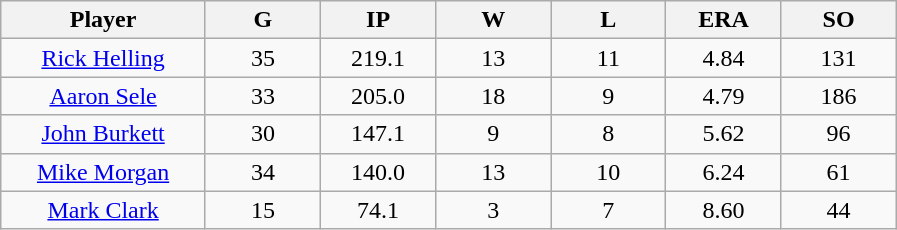<table class="wikitable sortable">
<tr>
<th bgcolor="#DDDDFF" width="16%">Player</th>
<th bgcolor="#DDDDFF" width="9%">G</th>
<th bgcolor="#DDDDFF" width="9%">IP</th>
<th bgcolor="#DDDDFF" width="9%">W</th>
<th bgcolor="#DDDDFF" width="9%">L</th>
<th bgcolor="#DDDDFF" width="9%">ERA</th>
<th bgcolor="#DDDDFF" width="9%">SO</th>
</tr>
<tr align="center">
<td><a href='#'>Rick Helling</a></td>
<td>35</td>
<td>219.1</td>
<td>13</td>
<td>11</td>
<td>4.84</td>
<td>131</td>
</tr>
<tr align="center">
<td><a href='#'>Aaron Sele</a></td>
<td>33</td>
<td>205.0</td>
<td>18</td>
<td>9</td>
<td>4.79</td>
<td>186</td>
</tr>
<tr align="center">
<td><a href='#'>John Burkett</a></td>
<td>30</td>
<td>147.1</td>
<td>9</td>
<td>8</td>
<td>5.62</td>
<td>96</td>
</tr>
<tr align="center">
<td><a href='#'>Mike Morgan</a></td>
<td>34</td>
<td>140.0</td>
<td>13</td>
<td>10</td>
<td>6.24</td>
<td>61</td>
</tr>
<tr align="center">
<td><a href='#'>Mark Clark</a></td>
<td>15</td>
<td>74.1</td>
<td>3</td>
<td>7</td>
<td>8.60</td>
<td>44</td>
</tr>
</table>
